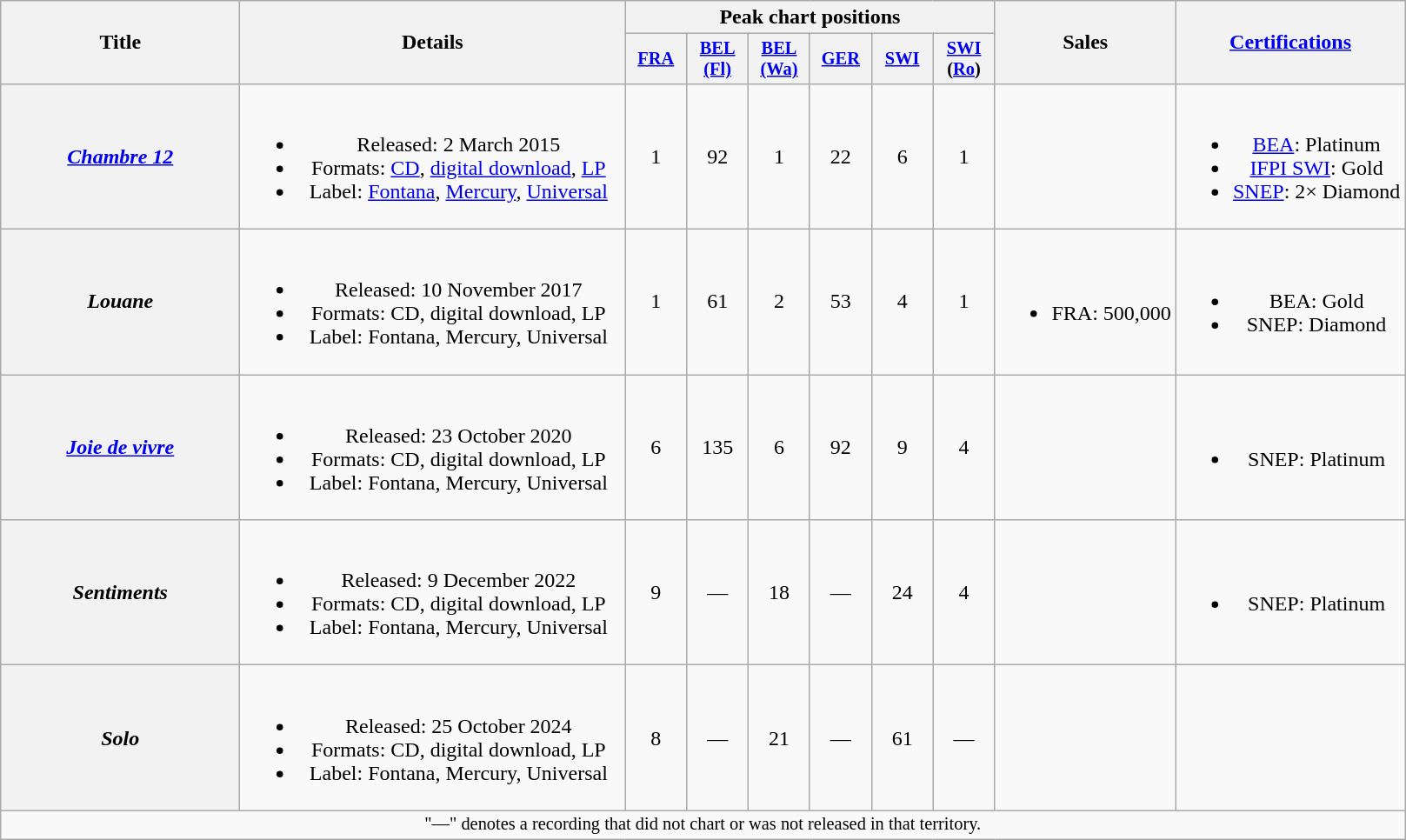<table class="wikitable plainrowheaders" style="text-align:center;">
<tr>
<th scope="col" rowspan="2" style="width:11em;">Title</th>
<th scope="col" rowspan="2" style="width:18em;">Details</th>
<th scope="col" colspan="6">Peak chart positions</th>
<th scope="col" rowspan="2">Sales</th>
<th scope="col" rowspan="2"><a href='#'>Certifications</a></th>
</tr>
<tr>
<th scope="col" style="width:3em;font-size:85%;"><a href='#'>FRA</a><br></th>
<th scope="col" style="width:3em;font-size:85%;"><a href='#'>BEL<br>(Fl)</a><br></th>
<th scope="col" style="width:3em;font-size:85%;"><a href='#'>BEL<br>(Wa)</a><br></th>
<th scope="col" style="width:3em;font-size:85%;"><a href='#'>GER</a><br></th>
<th scope="col" style="width:3em;font-size:85%;"><a href='#'>SWI</a><br></th>
<th scope="col" style="width:3em;font-size:85%;"><a href='#'>SWI</a><br>(<a href='#'>Ro</a>)<br></th>
</tr>
<tr>
<th scope="row"><em><a href='#'>Chambre 12</a></em></th>
<td><br><ul><li>Released: 2 March 2015</li><li>Formats: <a href='#'>CD</a>, <a href='#'>digital download</a>, <a href='#'>LP</a></li><li>Label: <a href='#'>Fontana</a>, <a href='#'>Mercury</a>, <a href='#'>Universal</a></li></ul></td>
<td>1</td>
<td>92</td>
<td>1</td>
<td>22</td>
<td>6</td>
<td>1</td>
<td></td>
<td><br><ul><li><a href='#'>BEA</a>: Platinum</li><li><a href='#'>IFPI SWI</a>: Gold</li><li><a href='#'>SNEP</a>: 2× Diamond</li></ul></td>
</tr>
<tr>
<th scope="row"><em>Louane</em></th>
<td><br><ul><li>Released: 10 November 2017</li><li>Formats: CD, digital download, LP</li><li>Label: Fontana, Mercury, Universal</li></ul></td>
<td>1</td>
<td>61</td>
<td>2</td>
<td>53</td>
<td>4</td>
<td>1</td>
<td><br><ul><li>FRA: 500,000</li></ul></td>
<td><br><ul><li>BEA: Gold</li><li>SNEP: Diamond</li></ul></td>
</tr>
<tr>
<th scope="row"><em><a href='#'>Joie de vivre</a></em></th>
<td><br><ul><li>Released: 23 October 2020</li><li>Formats: CD, digital download, LP</li><li>Label: Fontana, Mercury, Universal</li></ul></td>
<td>6</td>
<td>135</td>
<td>6</td>
<td>92</td>
<td>9</td>
<td>4</td>
<td></td>
<td><br><ul><li>SNEP: Platinum</li></ul></td>
</tr>
<tr>
<th scope="row"><em>Sentiments</em></th>
<td><br><ul><li>Released: 9 December 2022</li><li>Formats: CD, digital download, LP</li><li>Label: Fontana, Mercury, Universal</li></ul></td>
<td>9</td>
<td>—</td>
<td>18</td>
<td>—</td>
<td>24</td>
<td>4</td>
<td></td>
<td><br><ul><li>SNEP: Platinum</li></ul></td>
</tr>
<tr>
<th scope="row"><em>Solo</em></th>
<td><br><ul><li>Released: 25 October 2024</li><li>Formats: CD, digital download, LP</li><li>Label: Fontana, Mercury, Universal</li></ul></td>
<td>8</td>
<td>—</td>
<td>21</td>
<td>—</td>
<td>61</td>
<td>—</td>
<td></td>
<td></td>
</tr>
<tr>
<td colspan="11" style="font-size:85%">"—" denotes a recording that did not chart or was not released in that territory.</td>
</tr>
</table>
